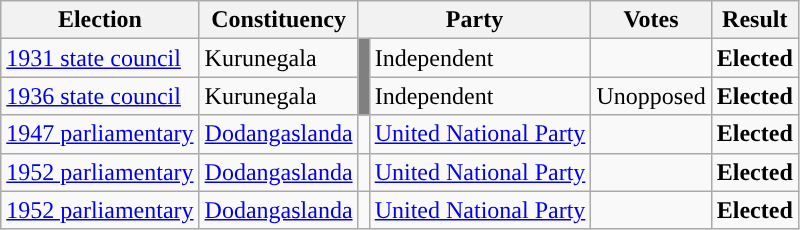<table class="wikitable" style="text-align:left;">
<tr>
<th scope=col>Election</th>
<th scope=col>Constituency</th>
<th scope=col colspan="2">Party</th>
<th scope=col>Votes</th>
<th scope=col>Result</th>
</tr>
<tr>
<td><a href='#'>1931 state council</a></td>
<td>Kurunegala</td>
<td rowspan ="2" style="background:Gray;"></td>
<td>Independent</td>
<td align=right></td>
<td><strong>Elected</strong></td>
</tr>
<tr>
<td><a href='#'>1936 state council</a></td>
<td>Kurunegala</td>
<td>Independent</td>
<td>Unopposed</td>
<td><strong>Elected</strong></td>
</tr>
<tr>
<td><a href='#'>1947 parliamentary</a></td>
<td><a href='#'>Dodangaslanda</a></td>
<td rowspan="1" style="background:"></td>
<td><a href='#'>United National Party</a></td>
<td align=right></td>
<td><strong>Elected</strong></td>
</tr>
<tr>
<td><a href='#'>1952 parliamentary</a></td>
<td><a href='#'>Dodangaslanda</a></td>
<td rowspan="1" style="background:"></td>
<td><a href='#'>United National Party</a></td>
<td align=right></td>
<td><strong>Elected</strong></td>
</tr>
<tr>
<td><a href='#'>1952 parliamentary</a></td>
<td><a href='#'>Dodangaslanda</a></td>
<td rowspan="1" style="background:"></td>
<td><a href='#'>United National Party</a></td>
<td align=right></td>
<td><strong>Elected</strong></td>
</tr>
</table>
